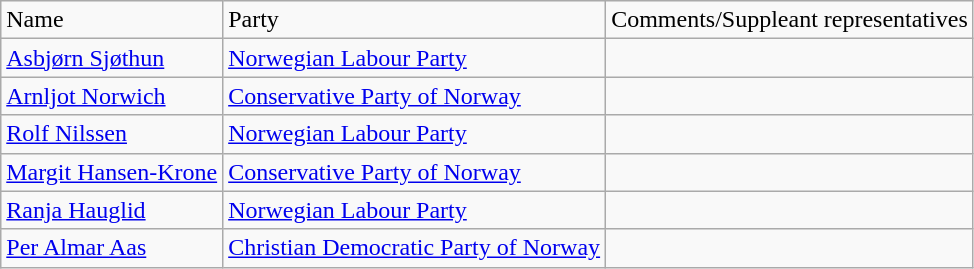<table class="wikitable">
<tr>
<td>Name</td>
<td>Party</td>
<td>Comments/Suppleant representatives</td>
</tr>
<tr>
<td><a href='#'>Asbjørn Sjøthun</a></td>
<td><a href='#'>Norwegian Labour Party</a></td>
<td></td>
</tr>
<tr>
<td><a href='#'>Arnljot Norwich</a></td>
<td><a href='#'>Conservative Party of Norway</a></td>
<td></td>
</tr>
<tr>
<td><a href='#'>Rolf Nilssen</a></td>
<td><a href='#'>Norwegian Labour Party</a></td>
<td></td>
</tr>
<tr>
<td><a href='#'>Margit Hansen-Krone</a></td>
<td><a href='#'>Conservative Party of Norway</a></td>
<td></td>
</tr>
<tr>
<td><a href='#'>Ranja Hauglid</a></td>
<td><a href='#'>Norwegian Labour Party</a></td>
<td></td>
</tr>
<tr>
<td><a href='#'>Per Almar Aas</a></td>
<td><a href='#'>Christian Democratic Party of Norway</a></td>
<td></td>
</tr>
</table>
